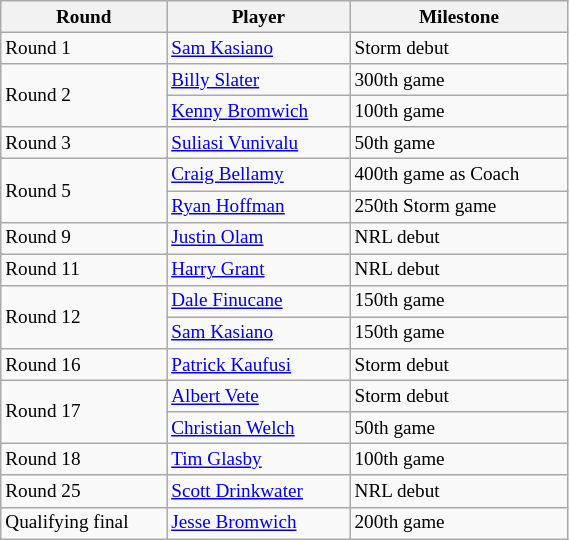<table class="wikitable"  style="font-size:80%; width:30%;">
<tr>
<th>Round</th>
<th>Player</th>
<th>Milestone</th>
</tr>
<tr>
<td>Round 1</td>
<td><a href='#'>Sam Kasiano</a></td>
<td>Storm debut</td>
</tr>
<tr>
<td rowspan=2>Round 2</td>
<td><a href='#'>Billy Slater</a></td>
<td>300th game</td>
</tr>
<tr>
<td><a href='#'>Kenny Bromwich</a></td>
<td>100th game</td>
</tr>
<tr>
<td>Round 3</td>
<td><a href='#'>Suliasi Vunivalu</a></td>
<td>50th game</td>
</tr>
<tr>
<td rowspan=2>Round 5</td>
<td><a href='#'>Craig Bellamy</a></td>
<td>400th game as Coach</td>
</tr>
<tr>
<td><a href='#'>Ryan Hoffman</a></td>
<td>250th Storm game</td>
</tr>
<tr>
<td>Round 9</td>
<td><a href='#'>Justin Olam</a></td>
<td>NRL debut</td>
</tr>
<tr>
<td>Round 11</td>
<td><a href='#'>Harry Grant</a></td>
<td>NRL debut</td>
</tr>
<tr>
<td rowspan=2>Round 12</td>
<td><a href='#'>Dale Finucane</a></td>
<td>150th game</td>
</tr>
<tr>
<td><a href='#'>Sam Kasiano</a></td>
<td>150th game</td>
</tr>
<tr>
<td>Round 16</td>
<td><a href='#'>Patrick Kaufusi</a></td>
<td>Storm debut</td>
</tr>
<tr>
<td rowspan=2>Round 17</td>
<td><a href='#'>Albert Vete</a></td>
<td>Storm debut</td>
</tr>
<tr>
<td><a href='#'>Christian Welch</a></td>
<td>50th game</td>
</tr>
<tr>
<td>Round 18</td>
<td><a href='#'>Tim Glasby</a></td>
<td>100th game</td>
</tr>
<tr>
<td>Round 25</td>
<td><a href='#'>Scott Drinkwater</a></td>
<td>NRL debut</td>
</tr>
<tr>
<td>Qualifying final</td>
<td><a href='#'>Jesse Bromwich</a></td>
<td>200th game</td>
</tr>
</table>
